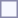<table style="border:1px solid #8888aa; background-color:#f7f8ff; padding:5px; font-size:95%; margin: 0px 12px 12px 0px;">
</table>
